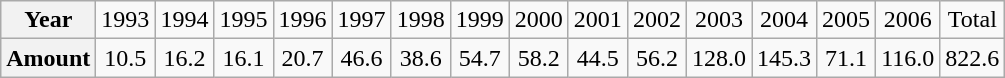<table class="wikitable" style="text-align:center">
<tr>
<th>Year</th>
<td>1993</td>
<td>1994</td>
<td>1995</td>
<td>1996</td>
<td>1997</td>
<td>1998</td>
<td>1999</td>
<td>2000</td>
<td>2001</td>
<td>2002</td>
<td>2003</td>
<td>2004</td>
<td>2005</td>
<td>2006</td>
<td>Total</td>
</tr>
<tr>
<th>Amount</th>
<td>10.5</td>
<td>16.2</td>
<td>16.1</td>
<td>20.7</td>
<td>46.6</td>
<td>38.6</td>
<td>54.7</td>
<td>58.2</td>
<td>44.5</td>
<td>56.2</td>
<td>128.0</td>
<td>145.3</td>
<td>71.1</td>
<td>116.0</td>
<td>822.6</td>
</tr>
</table>
